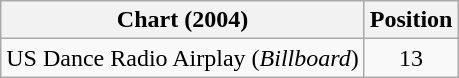<table class="wikitable">
<tr>
<th>Chart (2004)</th>
<th>Position</th>
</tr>
<tr>
<td>US Dance Radio Airplay (<em>Billboard</em>)</td>
<td align="center">13</td>
</tr>
</table>
